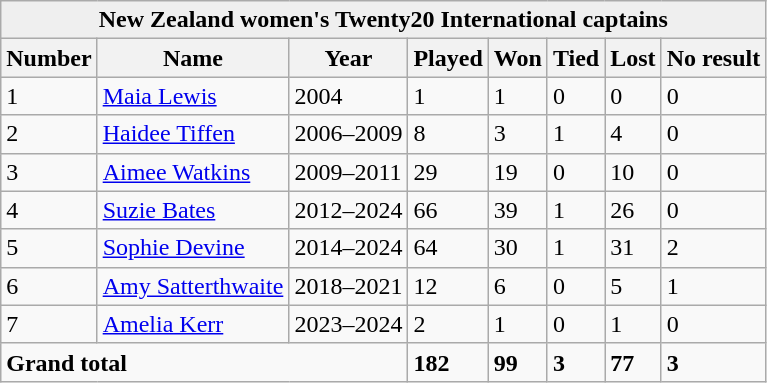<table class="wikitable sortable">
<tr>
<th style="background:#efefef;" colspan="8">New Zealand women's Twenty20 International captains</th>
</tr>
<tr style="background:#efefef;">
<th>Number</th>
<th>Name</th>
<th>Year</th>
<th>Played</th>
<th>Won</th>
<th>Tied</th>
<th>Lost</th>
<th>No result</th>
</tr>
<tr>
<td>1</td>
<td><a href='#'>Maia Lewis</a></td>
<td>2004</td>
<td>1</td>
<td>1</td>
<td>0</td>
<td>0</td>
<td>0</td>
</tr>
<tr>
<td>2</td>
<td><a href='#'>Haidee Tiffen</a></td>
<td>2006–2009</td>
<td>8</td>
<td>3</td>
<td>1</td>
<td>4</td>
<td>0</td>
</tr>
<tr>
<td>3</td>
<td><a href='#'>Aimee Watkins</a></td>
<td>2009–2011</td>
<td>29</td>
<td>19</td>
<td>0</td>
<td>10</td>
<td>0</td>
</tr>
<tr>
<td>4</td>
<td><a href='#'>Suzie Bates</a></td>
<td>2012–2024</td>
<td>66</td>
<td>39</td>
<td>1</td>
<td>26</td>
<td>0</td>
</tr>
<tr>
<td>5</td>
<td><a href='#'>Sophie Devine</a></td>
<td>2014–2024</td>
<td>64</td>
<td>30</td>
<td>1</td>
<td>31</td>
<td>2</td>
</tr>
<tr>
<td>6</td>
<td><a href='#'>Amy Satterthwaite</a></td>
<td>2018–2021</td>
<td>12</td>
<td>6</td>
<td>0</td>
<td>5</td>
<td>1</td>
</tr>
<tr>
<td>7</td>
<td><a href='#'>Amelia Kerr</a></td>
<td>2023–2024</td>
<td>2</td>
<td>1</td>
<td>0</td>
<td>1</td>
<td>0</td>
</tr>
<tr>
<td colspan=3><strong>Grand total</strong></td>
<td><strong>182</strong></td>
<td><strong>99</strong></td>
<td><strong>3</strong></td>
<td><strong>77</strong></td>
<td><strong>3</strong></td>
</tr>
</table>
